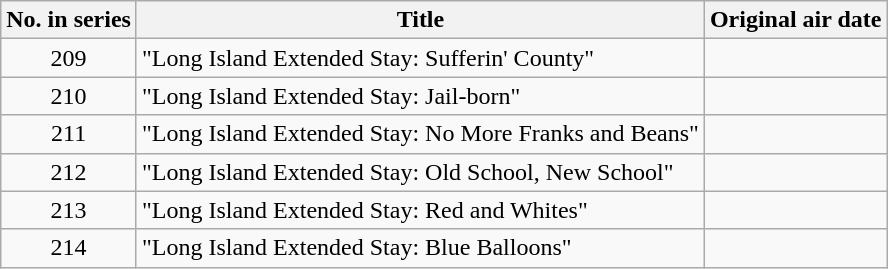<table class="wikitable plainrowheaders" style="text-align:center">
<tr>
<th scope="col">No. in series</th>
<th scope="col">Title</th>
<th scope="col">Original air date</th>
</tr>
<tr>
<td scope="row">209</td>
<td style="text-align:left">"Long Island Extended Stay: Sufferin' County"</td>
<td></td>
</tr>
<tr>
<td scope="row">210</td>
<td style="text-align:left">"Long Island Extended Stay: Jail-born"</td>
<td></td>
</tr>
<tr>
<td scope="row">211</td>
<td style="text-align:left">"Long Island Extended Stay: No More Franks and Beans"</td>
<td></td>
</tr>
<tr>
<td scope="row">212</td>
<td style="text-align:left">"Long Island Extended Stay: Old School, New School"</td>
<td></td>
</tr>
<tr>
<td scope="row">213</td>
<td style="text-align:left">"Long Island Extended Stay: Red and Whites"</td>
<td></td>
</tr>
<tr>
<td scope="row">214</td>
<td style="text-align:left">"Long Island Extended Stay: Blue Balloons"</td>
<td></td>
</tr>
</table>
